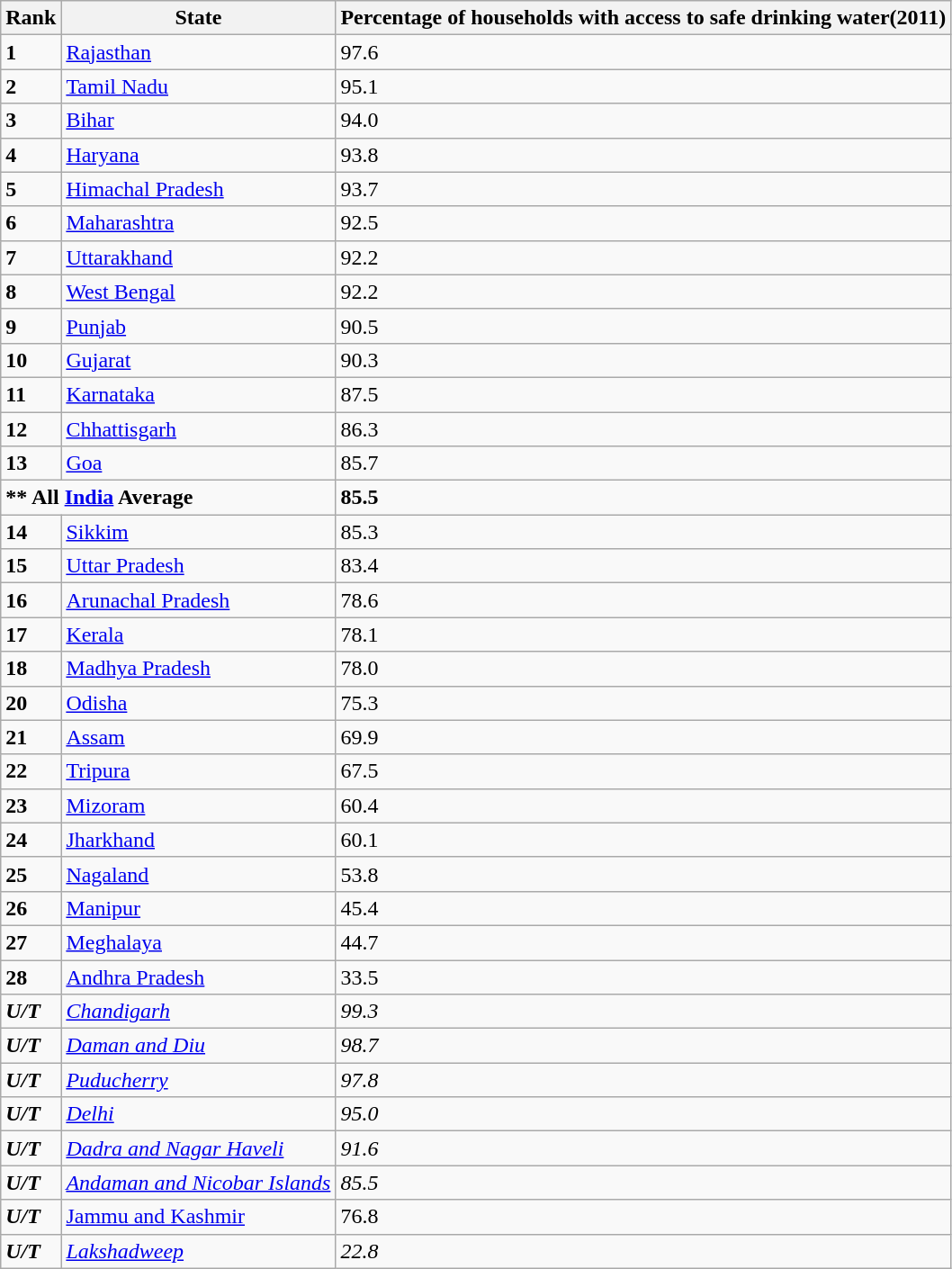<table class="wikitable sortable">
<tr>
<th>Rank</th>
<th>State</th>
<th>Percentage of households with access to safe drinking water(2011)</th>
</tr>
<tr>
<td><strong>1</strong></td>
<td><a href='#'>Rajasthan</a></td>
<td>97.6</td>
</tr>
<tr>
<td><strong>2</strong></td>
<td><a href='#'>Tamil Nadu</a></td>
<td>95.1</td>
</tr>
<tr>
<td><strong>3</strong></td>
<td><a href='#'>Bihar</a></td>
<td>94.0</td>
</tr>
<tr>
<td><strong>4</strong></td>
<td><a href='#'>Haryana</a></td>
<td>93.8</td>
</tr>
<tr>
<td><strong>5</strong></td>
<td><a href='#'>Himachal Pradesh</a></td>
<td>93.7</td>
</tr>
<tr>
<td><strong>6</strong></td>
<td><a href='#'>Maharashtra</a></td>
<td>92.5</td>
</tr>
<tr>
<td><strong>7</strong></td>
<td><a href='#'>Uttarakhand</a></td>
<td>92.2</td>
</tr>
<tr>
<td><strong>8</strong></td>
<td><a href='#'>West Bengal</a></td>
<td>92.2</td>
</tr>
<tr>
<td><strong>9</strong></td>
<td><a href='#'>Punjab</a></td>
<td>90.5</td>
</tr>
<tr>
<td><strong>10</strong></td>
<td><a href='#'>Gujarat</a></td>
<td>90.3</td>
</tr>
<tr>
<td><strong>11</strong></td>
<td><a href='#'>Karnataka</a></td>
<td>87.5</td>
</tr>
<tr>
<td><strong>12</strong></td>
<td><a href='#'>Chhattisgarh</a></td>
<td>86.3</td>
</tr>
<tr>
<td><strong>13</strong></td>
<td><a href='#'>Goa</a></td>
<td>85.7</td>
</tr>
<tr>
<td colspan="2"><strong>** All <a href='#'>India</a> Average</strong></td>
<td><strong>85.5</strong></td>
</tr>
<tr>
<td><strong>14</strong></td>
<td><a href='#'>Sikkim</a></td>
<td>85.3</td>
</tr>
<tr>
<td><strong>15</strong></td>
<td><a href='#'>Uttar Pradesh</a></td>
<td>83.4</td>
</tr>
<tr>
<td><strong>16</strong></td>
<td><a href='#'>Arunachal Pradesh</a></td>
<td>78.6</td>
</tr>
<tr>
<td><strong>17</strong></td>
<td><a href='#'>Kerala</a></td>
<td>78.1</td>
</tr>
<tr>
<td><strong>18</strong></td>
<td><a href='#'>Madhya Pradesh</a></td>
<td>78.0</td>
</tr>
<tr>
<td><strong>20</strong></td>
<td><a href='#'>Odisha</a></td>
<td>75.3</td>
</tr>
<tr>
<td><strong>21</strong></td>
<td><a href='#'>Assam</a></td>
<td>69.9</td>
</tr>
<tr>
<td><strong>22</strong></td>
<td><a href='#'>Tripura</a></td>
<td>67.5</td>
</tr>
<tr>
<td><strong>23</strong></td>
<td><a href='#'>Mizoram</a></td>
<td>60.4</td>
</tr>
<tr>
<td><strong>24</strong></td>
<td><a href='#'>Jharkhand</a></td>
<td>60.1</td>
</tr>
<tr>
<td><strong>25</strong></td>
<td><a href='#'>Nagaland</a></td>
<td>53.8</td>
</tr>
<tr>
<td><strong>26</strong></td>
<td><a href='#'>Manipur</a></td>
<td>45.4</td>
</tr>
<tr>
<td><strong>27</strong></td>
<td><a href='#'>Meghalaya</a></td>
<td>44.7</td>
</tr>
<tr>
<td><strong>28</strong></td>
<td><a href='#'>Andhra Pradesh</a></td>
<td>33.5</td>
</tr>
<tr>
<td><strong><em>U/T</em></strong></td>
<td><em><a href='#'>Chandigarh</a></em></td>
<td><em>99.3</em></td>
</tr>
<tr>
<td><strong><em>U/T</em></strong></td>
<td><em><a href='#'>Daman and Diu</a></em></td>
<td><em>98.7</em></td>
</tr>
<tr>
<td><strong><em>U/T</em></strong></td>
<td><em><a href='#'>Puducherry</a></em></td>
<td><em>97.8</em></td>
</tr>
<tr>
<td><strong><em>U/T</em></strong></td>
<td><em><a href='#'>Delhi</a></em></td>
<td><em>95.0</em></td>
</tr>
<tr>
<td><strong><em>U/T</em></strong></td>
<td><em><a href='#'>Dadra and Nagar Haveli</a></em></td>
<td><em>91.6</em></td>
</tr>
<tr>
<td><strong><em>U/T</em></strong></td>
<td><em><a href='#'>Andaman and Nicobar Islands</a></em></td>
<td><em>85.5</em></td>
</tr>
<tr>
<td><strong><em>U/T</em></strong></td>
<td><a href='#'>Jammu and Kashmir</a></td>
<td>76.8</td>
</tr>
<tr>
<td><strong><em>U/T</em></strong></td>
<td><em><a href='#'>Lakshadweep</a></em></td>
<td><em>22.8</em></td>
</tr>
</table>
